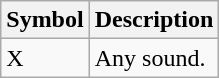<table class="wikitable">
<tr>
<th>Symbol</th>
<th>Description</th>
</tr>
<tr>
<td>X</td>
<td>Any sound.</td>
</tr>
</table>
